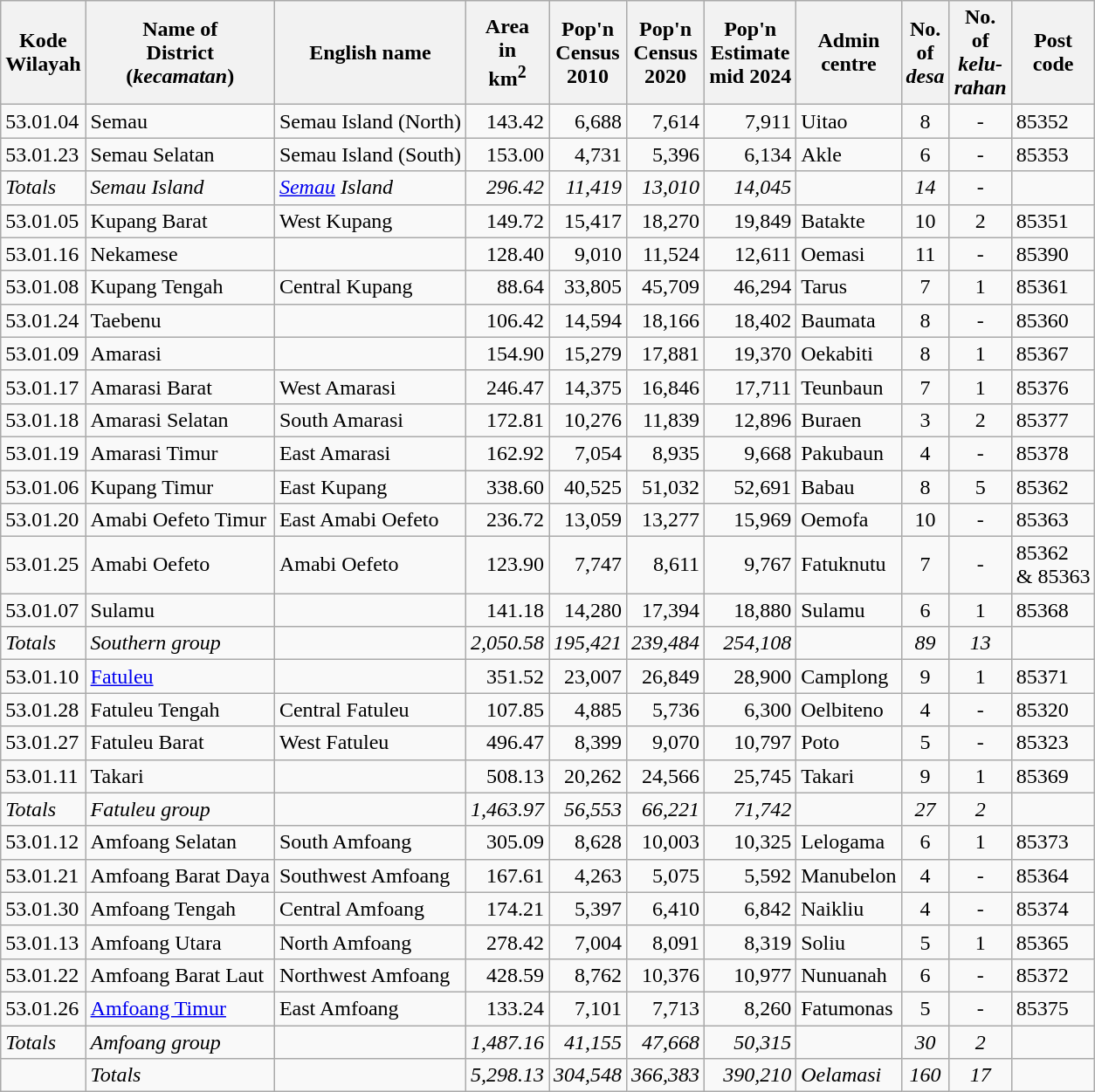<table class="sortable wikitable">
<tr>
<th>Kode <br>Wilayah</th>
<th>Name of<br>District<br>(<em>kecamatan</em>)</th>
<th>English name</th>
<th>Area <br>in <br>km<sup>2</sup></th>
<th>Pop'n<br>Census<br>2010</th>
<th>Pop'n<br>Census<br>2020</th>
<th>Pop'n<br>Estimate<br>mid 2024</th>
<th>Admin<br> centre</th>
<th>No.<br>of <br><em>desa</em></th>
<th>No.<br>of<br><em>kelu-<br>rahan</em></th>
<th>Post<br>code</th>
</tr>
<tr>
<td>53.01.04</td>
<td>Semau </td>
<td>Semau Island (North)</td>
<td align="right">143.42</td>
<td align="right">6,688</td>
<td align="right">7,614</td>
<td align="right">7,911</td>
<td>Uitao</td>
<td align="center">8</td>
<td align="center">-</td>
<td>85352</td>
</tr>
<tr>
<td>53.01.23</td>
<td>Semau Selatan </td>
<td>Semau Island (South)</td>
<td align="right">153.00</td>
<td align="right">4,731</td>
<td align="right">5,396</td>
<td align="right">6,134</td>
<td>Akle</td>
<td align="center">6</td>
<td align="center">-</td>
<td>85353</td>
</tr>
<tr>
<td><em>Totals</em></td>
<td><em>Semau Island</em></td>
<td><em><a href='#'>Semau</a> Island</em></td>
<td align="right"><em>296.42</em></td>
<td align="right"><em>11,419</em></td>
<td align="right"><em>13,010</em></td>
<td align="right"><em>14,045</em></td>
<td></td>
<td align="center"><em>14</em></td>
<td align="center">-</td>
<td></td>
</tr>
<tr>
<td>53.01.05</td>
<td>Kupang Barat </td>
<td>West Kupang</td>
<td align="right">149.72</td>
<td align="right">15,417</td>
<td align="right">18,270</td>
<td align="right">19,849</td>
<td>Batakte</td>
<td align="center">10</td>
<td align="center">2</td>
<td>85351</td>
</tr>
<tr>
<td>53.01.16</td>
<td>Nekamese </td>
<td></td>
<td align="right">128.40</td>
<td align="right">9,010</td>
<td align="right">11,524</td>
<td align="right">12,611</td>
<td>Oemasi</td>
<td align="center">11</td>
<td align="center">-</td>
<td>85390</td>
</tr>
<tr>
<td>53.01.08</td>
<td>Kupang Tengah </td>
<td>Central Kupang</td>
<td align="right">88.64</td>
<td align="right">33,805</td>
<td align="right">45,709</td>
<td align="right">46,294</td>
<td>Tarus</td>
<td align="center">7</td>
<td align="center">1</td>
<td>85361</td>
</tr>
<tr>
<td>53.01.24</td>
<td>Taebenu </td>
<td></td>
<td align="right">106.42</td>
<td align="right">14,594</td>
<td align="right">18,166</td>
<td align="right">18,402</td>
<td>Baumata</td>
<td align="center">8</td>
<td align="center">-</td>
<td>85360</td>
</tr>
<tr>
<td>53.01.09</td>
<td>Amarasi </td>
<td></td>
<td align="right">154.90</td>
<td align="right">15,279</td>
<td align="right">17,881</td>
<td align="right">19,370</td>
<td>Oekabiti</td>
<td align="center">8</td>
<td align="center">1</td>
<td>85367</td>
</tr>
<tr>
<td>53.01.17</td>
<td>Amarasi Barat </td>
<td>West Amarasi</td>
<td align="right">246.47</td>
<td align="right">14,375</td>
<td align="right">16,846</td>
<td align="right">17,711</td>
<td>Teunbaun</td>
<td align="center">7</td>
<td align="center">1</td>
<td>85376</td>
</tr>
<tr>
<td>53.01.18</td>
<td>Amarasi Selatan </td>
<td>South Amarasi</td>
<td align="right">172.81</td>
<td align="right">10,276</td>
<td align="right">11,839</td>
<td align="right">12,896</td>
<td>Buraen</td>
<td align="center">3</td>
<td align="center">2</td>
<td>85377</td>
</tr>
<tr>
<td>53.01.19</td>
<td>Amarasi Timur </td>
<td>East Amarasi</td>
<td align="right">162.92</td>
<td align="right">7,054</td>
<td align="right">8,935</td>
<td align="right">9,668</td>
<td>Pakubaun</td>
<td align="center">4</td>
<td align="center">-</td>
<td>85378</td>
</tr>
<tr>
<td>53.01.06</td>
<td>Kupang Timur </td>
<td>East Kupang</td>
<td align="right">338.60</td>
<td align="right">40,525</td>
<td align="right">51,032</td>
<td align="right">52,691</td>
<td>Babau</td>
<td align="center">8</td>
<td align="center">5</td>
<td>85362</td>
</tr>
<tr>
<td>53.01.20</td>
<td>Amabi Oefeto Timur </td>
<td>East Amabi Oefeto</td>
<td align="right">236.72</td>
<td align="right">13,059</td>
<td align="right">13,277</td>
<td align="right">15,969</td>
<td>Oemofa</td>
<td align="center">10</td>
<td align="center">-</td>
<td>85363</td>
</tr>
<tr>
<td>53.01.25</td>
<td>Amabi Oefeto </td>
<td>Amabi Oefeto</td>
<td align="right">123.90</td>
<td align="right">7,747</td>
<td align="right">8,611</td>
<td align="right">9,767</td>
<td>Fatuknutu</td>
<td align="center">7</td>
<td align="center">-</td>
<td>85362<br>& 85363</td>
</tr>
<tr>
<td>53.01.07</td>
<td>Sulamu </td>
<td></td>
<td align="right">141.18</td>
<td align="right">14,280</td>
<td align="right">17,394</td>
<td align="right">18,880</td>
<td>Sulamu</td>
<td align="center">6</td>
<td align="center">1</td>
<td>85368</td>
</tr>
<tr>
<td><em>Totals</em></td>
<td><em>Southern group</em></td>
<td></td>
<td align="right"><em>2,050.58</em></td>
<td align="right"><em>195,421</em></td>
<td align="right"><em>239,484</em></td>
<td align="right"><em>254,108</em></td>
<td></td>
<td align="center"><em>89</em></td>
<td align="center"><em>13</em></td>
<td></td>
</tr>
<tr>
<td>53.01.10</td>
<td><a href='#'>Fatuleu</a></td>
<td></td>
<td align="right">351.52</td>
<td align="right">23,007</td>
<td align="right">26,849</td>
<td align="right">28,900</td>
<td>Camplong</td>
<td align="center">9</td>
<td align="center">1</td>
<td>85371</td>
</tr>
<tr>
<td>53.01.28</td>
<td>Fatuleu Tengah </td>
<td>Central Fatuleu</td>
<td align="right">107.85</td>
<td align="right">4,885</td>
<td align="right">5,736</td>
<td align="right">6,300</td>
<td>Oelbiteno</td>
<td align="center">4</td>
<td align="center">-</td>
<td>85320</td>
</tr>
<tr>
<td>53.01.27</td>
<td>Fatuleu Barat </td>
<td>West Fatuleu</td>
<td align="right">496.47</td>
<td align="right">8,399</td>
<td align="right">9,070</td>
<td align="right">10,797</td>
<td>Poto</td>
<td align="center">5</td>
<td align="center">-</td>
<td>85323</td>
</tr>
<tr>
<td>53.01.11</td>
<td>Takari </td>
<td></td>
<td align="right">508.13</td>
<td align="right">20,262</td>
<td align="right">24,566</td>
<td align="right">25,745</td>
<td>Takari</td>
<td align="center">9</td>
<td align="center">1</td>
<td>85369</td>
</tr>
<tr>
<td><em>Totals</em></td>
<td><em>Fatuleu group</em></td>
<td></td>
<td align="right"><em>1,463.97</em></td>
<td align="right"><em>56,553</em></td>
<td align="right"><em>66,221</em></td>
<td align="right"><em>71,742</em></td>
<td></td>
<td align="center"><em>27</em></td>
<td align="center"><em>2</em></td>
<td></td>
</tr>
<tr>
<td>53.01.12</td>
<td>Amfoang Selatan </td>
<td>South Amfoang</td>
<td align="right">305.09</td>
<td align="right">8,628</td>
<td align="right">10,003</td>
<td align="right">10,325</td>
<td>Lelogama</td>
<td align="center">6</td>
<td align="center">1</td>
<td>85373</td>
</tr>
<tr>
<td>53.01.21</td>
<td>Amfoang Barat Daya </td>
<td>Southwest Amfoang</td>
<td align="right">167.61</td>
<td align="right">4,263</td>
<td align="right">5,075</td>
<td align="right">5,592</td>
<td>Manubelon</td>
<td align="center">4</td>
<td align="center">-</td>
<td>85364</td>
</tr>
<tr>
<td>53.01.30</td>
<td>Amfoang Tengah </td>
<td>Central Amfoang</td>
<td align="right">174.21</td>
<td align="right">5,397</td>
<td align="right">6,410</td>
<td align="right">6,842</td>
<td>Naikliu</td>
<td align="center">4</td>
<td align="center">-</td>
<td>85374</td>
</tr>
<tr>
<td>53.01.13</td>
<td>Amfoang Utara </td>
<td>North Amfoang</td>
<td align="right">278.42</td>
<td align="right">7,004</td>
<td align="right">8,091</td>
<td align="right">8,319</td>
<td>Soliu</td>
<td align="center">5</td>
<td align="center">1</td>
<td>85365</td>
</tr>
<tr>
<td>53.01.22</td>
<td>Amfoang Barat Laut </td>
<td>Northwest Amfoang</td>
<td align="right">428.59</td>
<td align="right">8,762</td>
<td align="right">10,376</td>
<td align="right">10,977</td>
<td>Nunuanah</td>
<td align="center">6</td>
<td align="center">-</td>
<td>85372</td>
</tr>
<tr>
<td>53.01.26</td>
<td><a href='#'>Amfoang Timur</a></td>
<td>East Amfoang</td>
<td align="right">133.24</td>
<td align="right">7,101</td>
<td align="right">7,713</td>
<td align="right">8,260</td>
<td>Fatumonas</td>
<td align="center">5</td>
<td align="center">-</td>
<td>85375</td>
</tr>
<tr>
<td><em>Totals</em></td>
<td><em>Amfoang group</em></td>
<td></td>
<td align="right"><em>1,487.16</em></td>
<td align="right"><em>41,155</em></td>
<td align="right"><em>47,668</em></td>
<td align="right"><em>50,315</em></td>
<td></td>
<td align="center"><em>30</em></td>
<td align="center"><em>2</em></td>
<td></td>
</tr>
<tr>
<td></td>
<td><em>Totals</em></td>
<td></td>
<td align="right"><em>5,298.13</em></td>
<td align="right"><em>304,548</em></td>
<td align="right"><em>366,383</em></td>
<td align="right"><em>390,210</em></td>
<td><em>Oelamasi</em></td>
<td align="center"><em>160</em></td>
<td align="center"><em>17</em></td>
</tr>
</table>
